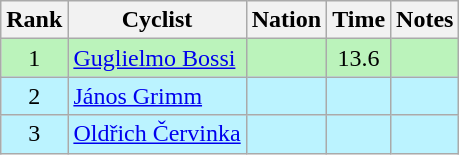<table class="wikitable sortable" style="text-align:center">
<tr>
<th>Rank</th>
<th>Cyclist</th>
<th>Nation</th>
<th>Time</th>
<th>Notes</th>
</tr>
<tr bgcolor=bbf3bb>
<td>1</td>
<td align=left><a href='#'>Guglielmo Bossi</a></td>
<td align=left></td>
<td>13.6</td>
<td></td>
</tr>
<tr bgcolor=bbf3ff>
<td>2</td>
<td align=left><a href='#'>János Grimm</a></td>
<td align=left></td>
<td></td>
<td></td>
</tr>
<tr bgcolor=bbf3ff>
<td>3</td>
<td align=left><a href='#'>Oldřich Červinka</a></td>
<td align=left></td>
<td></td>
<td></td>
</tr>
</table>
